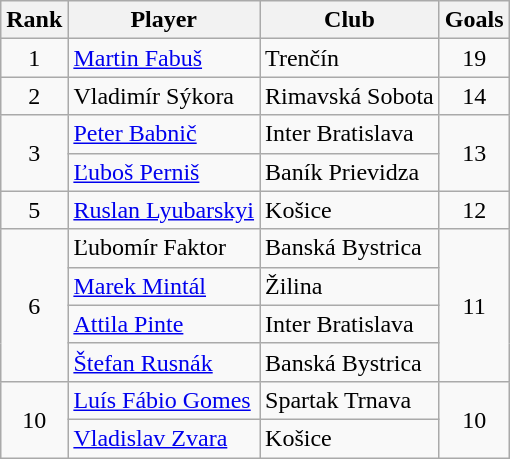<table class="wikitable" style="text-align:center">
<tr>
<th>Rank</th>
<th>Player</th>
<th>Club</th>
<th>Goals</th>
</tr>
<tr>
<td>1</td>
<td align="left"> <a href='#'>Martin Fabuš</a></td>
<td align="left">Trenčín</td>
<td>19</td>
</tr>
<tr>
<td>2</td>
<td align="left"> Vladimír Sýkora</td>
<td align="left">Rimavská Sobota</td>
<td>14</td>
</tr>
<tr>
<td rowspan=2>3</td>
<td align="left"> <a href='#'>Peter Babnič</a></td>
<td align="left">Inter Bratislava</td>
<td rowspan=2>13</td>
</tr>
<tr>
<td align="left"> <a href='#'>Ľuboš Perniš</a></td>
<td align="left">Baník Prievidza</td>
</tr>
<tr>
<td>5</td>
<td align="left"> <a href='#'>Ruslan Lyubarskyi</a></td>
<td align="left">Košice</td>
<td>12</td>
</tr>
<tr>
<td rowspan=4>6</td>
<td align="left"> Ľubomír Faktor</td>
<td align="left">Banská Bystrica</td>
<td rowspan=4>11</td>
</tr>
<tr>
<td align="left"> <a href='#'>Marek Mintál</a></td>
<td align="left">Žilina</td>
</tr>
<tr>
<td align="left"> <a href='#'>Attila Pinte</a></td>
<td align="left">Inter Bratislava</td>
</tr>
<tr>
<td align="left"> <a href='#'>Štefan Rusnák</a></td>
<td align="left">Banská Bystrica</td>
</tr>
<tr>
<td rowspan=2>10</td>
<td align="left"> <a href='#'>Luís Fábio Gomes</a></td>
<td align="left">Spartak Trnava</td>
<td rowspan=2>10</td>
</tr>
<tr>
<td align="left"> <a href='#'>Vladislav Zvara</a></td>
<td align="left">Košice</td>
</tr>
</table>
